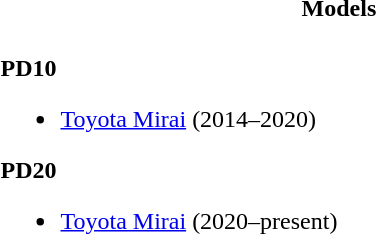<table>
<tr>
<th style="width:50%">Models</th>
</tr>
<tr>
<td style="width:50%"><br><strong>PD10</strong><ul><li><a href='#'>Toyota Mirai</a> (2014–2020)</li></ul><strong>PD20</strong><ul><li><a href='#'>Toyota Mirai</a> (2020–present)</li></ul></td>
</tr>
</table>
